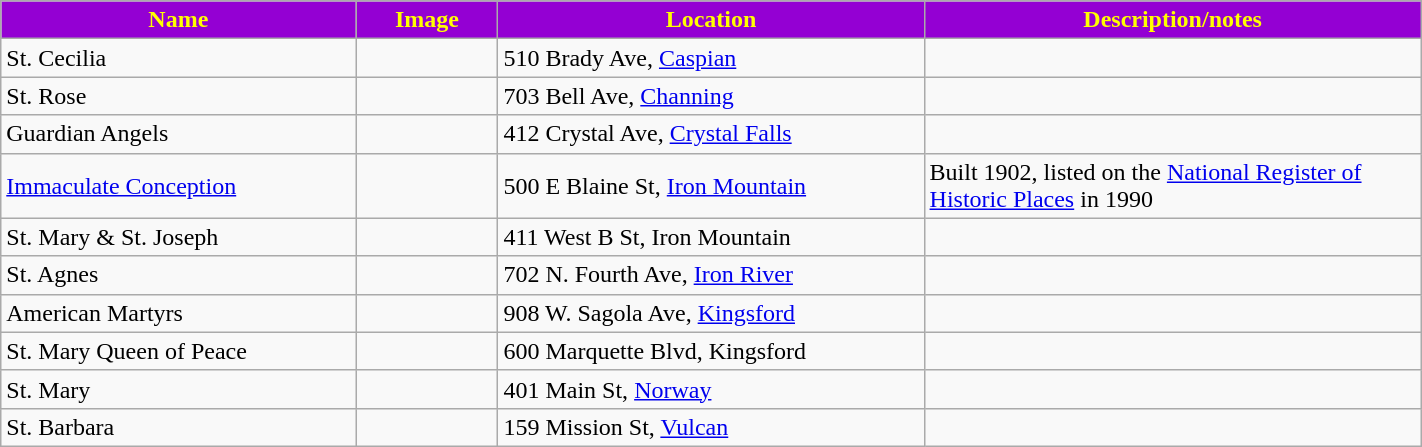<table class="wikitable sortable" style="width:75%">
<tr>
<th style="background:darkviolet; color:yellow;" width="25%"><strong>Name</strong></th>
<th style="background:darkviolet; color:yellow;" width="10%"><strong>Image</strong></th>
<th style="background:darkviolet; color:yellow;" width="30%"><strong>Location</strong></th>
<th style="background:darkviolet; color:yellow;" width="35%"><strong>Description/notes</strong></th>
</tr>
<tr>
<td>St. Cecilia</td>
<td></td>
<td>510 Brady Ave, <a href='#'>Caspian</a></td>
<td></td>
</tr>
<tr>
<td>St. Rose</td>
<td></td>
<td>703 Bell Ave, <a href='#'>Channing</a></td>
<td></td>
</tr>
<tr>
<td>Guardian Angels</td>
<td></td>
<td>412 Crystal Ave, <a href='#'>Crystal Falls</a></td>
<td></td>
</tr>
<tr>
<td><a href='#'>Immaculate Conception</a></td>
<td></td>
<td>500 E Blaine St, <a href='#'>Iron Mountain</a></td>
<td>Built 1902, listed on the <a href='#'>National Register of Historic Places</a> in 1990</td>
</tr>
<tr>
<td>St. Mary & St. Joseph</td>
<td></td>
<td>411 West B St, Iron Mountain</td>
<td></td>
</tr>
<tr>
<td>St. Agnes</td>
<td></td>
<td>702 N. Fourth Ave, <a href='#'>Iron River</a></td>
<td></td>
</tr>
<tr>
<td>American Martyrs</td>
<td></td>
<td>908 W. Sagola Ave, <a href='#'>Kingsford</a></td>
<td></td>
</tr>
<tr>
<td>St. Mary Queen of Peace</td>
<td></td>
<td>600 Marquette Blvd, Kingsford</td>
<td></td>
</tr>
<tr>
<td>St. Mary</td>
<td></td>
<td>401 Main St, <a href='#'>Norway</a></td>
<td></td>
</tr>
<tr>
<td>St. Barbara</td>
<td></td>
<td>159 Mission St, <a href='#'>Vulcan</a></td>
<td></td>
</tr>
</table>
